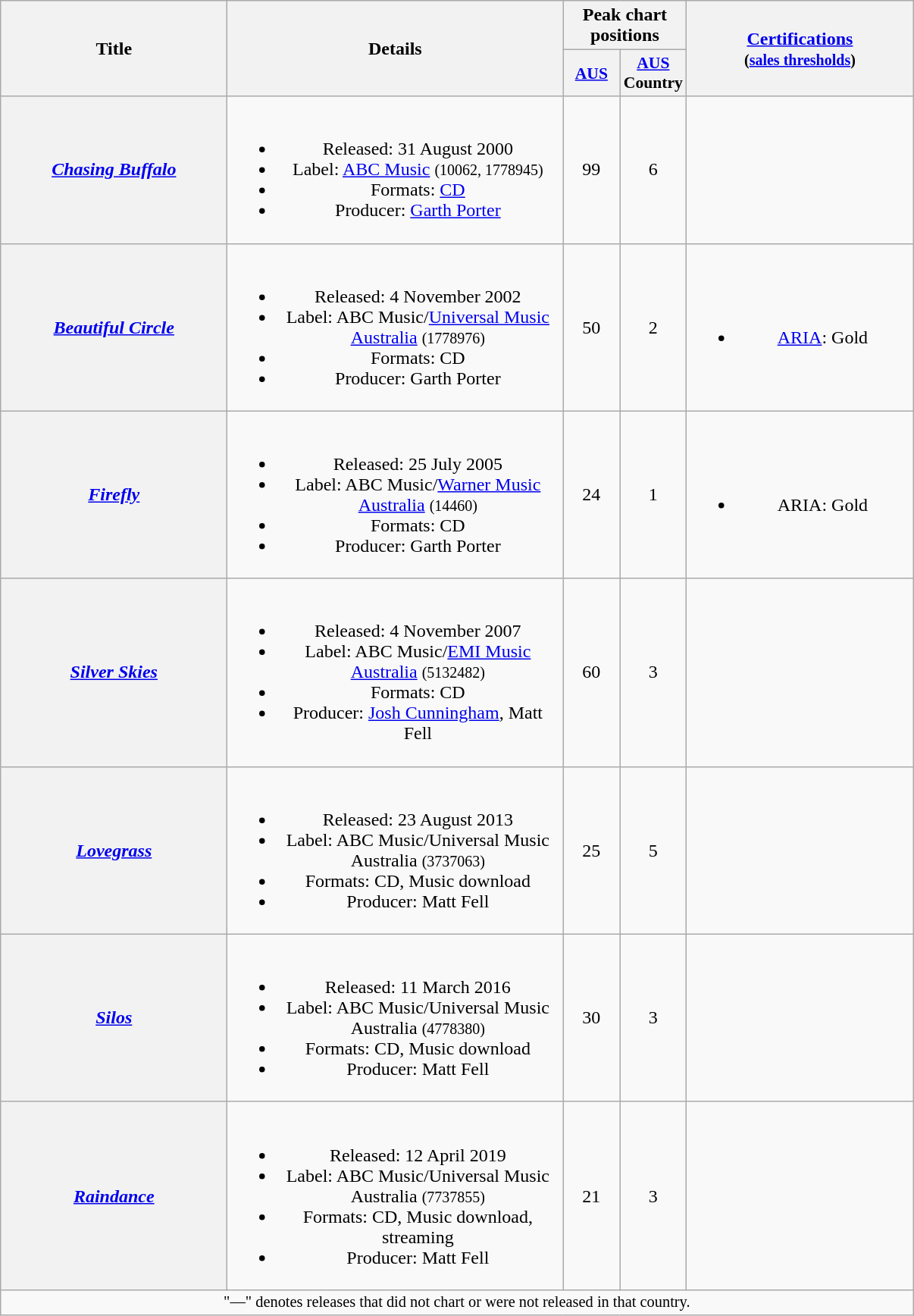<table class="wikitable plainrowheaders" style="text-align:center;">
<tr>
<th scope="col" rowspan="2" style="width:12em;">Title</th>
<th scope="col" rowspan="2" style="width:18em;">Details</th>
<th scope="col" colspan="2">Peak chart positions</th>
<th scope="col" rowspan="2" style="width:12em;"><a href='#'>Certifications</a><br><small>(<a href='#'>sales thresholds</a>)</small></th>
</tr>
<tr>
<th scope="col" style="width:3em;font-size:90%;"><a href='#'>AUS</a><br></th>
<th scope="col" style="width:3em;font-size:90%;"><a href='#'>AUS</a> Country<br></th>
</tr>
<tr>
<th scope="row"><em><a href='#'>Chasing Buffalo</a></em></th>
<td><br><ul><li>Released: 31 August 2000</li><li>Label: <a href='#'>ABC Music</a> <small>(10062, 1778945)</small></li><li>Formats: <a href='#'>CD</a></li><li>Producer: <a href='#'>Garth Porter</a></li></ul></td>
<td>99</td>
<td>6</td>
<td></td>
</tr>
<tr>
<th scope="row"><em><a href='#'>Beautiful Circle</a></em></th>
<td><br><ul><li>Released: 4 November 2002</li><li>Label: ABC Music/<a href='#'>Universal Music Australia</a> <small>(1778976)</small></li><li>Formats: CD</li><li>Producer: Garth Porter</li></ul></td>
<td>50</td>
<td>2</td>
<td><br><ul><li><a href='#'>ARIA</a>: Gold</li></ul></td>
</tr>
<tr>
<th scope="row"><em><a href='#'>Firefly</a></em></th>
<td><br><ul><li>Released: 25 July 2005</li><li>Label: ABC Music/<a href='#'>Warner Music Australia</a> <small>(14460)</small></li><li>Formats: CD</li><li>Producer: Garth Porter</li></ul></td>
<td>24</td>
<td>1</td>
<td><br><ul><li>ARIA: Gold</li></ul></td>
</tr>
<tr>
<th scope="row"><em><a href='#'>Silver Skies</a></em></th>
<td><br><ul><li>Released: 4 November 2007</li><li>Label: ABC Music/<a href='#'>EMI Music Australia</a> <small>(5132482)</small></li><li>Formats: CD</li><li>Producer: <a href='#'>Josh Cunningham</a>, Matt Fell</li></ul></td>
<td>60</td>
<td>3</td>
<td></td>
</tr>
<tr>
<th scope="row"><em><a href='#'>Lovegrass</a></em></th>
<td><br><ul><li>Released: 23 August 2013</li><li>Label: ABC Music/Universal Music Australia <small>(3737063)</small></li><li>Formats: CD, Music download</li><li>Producer: Matt Fell</li></ul></td>
<td>25</td>
<td>5</td>
<td></td>
</tr>
<tr>
<th scope="row"><em><a href='#'>Silos</a></em></th>
<td><br><ul><li>Released: 11 March 2016</li><li>Label: ABC Music/Universal Music Australia <small>(4778380)</small></li><li>Formats: CD, Music download</li><li>Producer: Matt Fell</li></ul></td>
<td>30</td>
<td>3</td>
<td></td>
</tr>
<tr>
<th scope="row"><em><a href='#'>Raindance</a></em></th>
<td><br><ul><li>Released: 12 April 2019</li><li>Label: ABC Music/Universal Music Australia <small>(7737855)</small></li><li>Formats: CD, Music download, streaming</li><li>Producer: Matt Fell</li></ul></td>
<td>21</td>
<td>3</td>
<td></td>
</tr>
<tr>
<td colspan="5" style="text-align:center; font-size:85%">"—" denotes releases that did not chart or were not released in that country.</td>
</tr>
</table>
